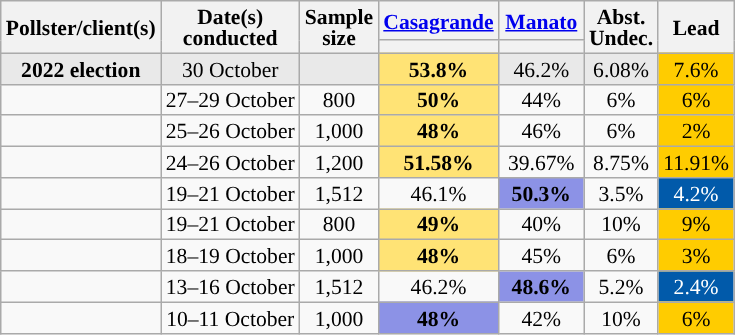<table class="wikitable sortable" style="text-align:center;font-size:90%;line-height:14px;">
<tr>
<th rowspan="2">Pollster/client(s)</th>
<th rowspan="2">Date(s)<br>conducted</th>
<th rowspan="2" data-sort-type="number">Sample<br>size</th>
<th class="unsortable" style="width:50px;"><a href='#'>Casagrande</a><br></th>
<th class="unsortable" style="width:50px;"><a href='#'>Manato</a><br></th>
<th rowspan="2" class="unsortable">Abst.<br>Undec.</th>
<th rowspan="2" data-sort-type="number">Lead</th>
</tr>
<tr>
<th data-sort-type="number" class="sortable" style="background:"></th>
<th data-sort-type="number" class="sortable" style="background:"></th>
</tr>
<tr style="background:#E9E9E9;">
<td><strong>2022 election</strong></td>
<td>30 October</td>
<td></td>
<td style="background:#FFE375;"><strong>53.8%</strong></td>
<td>46.2%</td>
<td>6.08%</td>
<td style="background:#FFCC00;">7.6%</td>
</tr>
<tr>
<td></td>
<td>27–29 October</td>
<td>800</td>
<td style="background:#FFE375;"><strong>50%</strong></td>
<td>44%</td>
<td>6%</td>
<td style="background:#FFCC00;">6%</td>
</tr>
<tr>
<td></td>
<td>25–26 October</td>
<td>1,000</td>
<td style="background:#FFE375;"><strong>48%</strong></td>
<td>46%</td>
<td>6%</td>
<td style="background:#FFCC00;">2%</td>
</tr>
<tr>
<td></td>
<td>24–26 October</td>
<td>1,200</td>
<td style="background:#FFE375;"><strong>51.58%</strong></td>
<td>39.67%</td>
<td>8.75%</td>
<td style="background:#FFCC00;">11.91%</td>
</tr>
<tr>
<td></td>
<td>19–21 October</td>
<td>1,512</td>
<td>46.1%</td>
<td style="background:#8C92E6;"><strong>50.3%</strong></td>
<td>3.5%</td>
<td style="background:#015AAA; color:white">4.2%</td>
</tr>
<tr>
<td></td>
<td>19–21 October</td>
<td>800</td>
<td style="background:#FFE375;"><strong>49%</strong></td>
<td>40%</td>
<td>10%</td>
<td style="background:#FFCC00;">9%</td>
</tr>
<tr>
<td></td>
<td>18–19 October</td>
<td>1,000</td>
<td style="background:#FFE375;"><strong>48%</strong></td>
<td>45%</td>
<td>6%</td>
<td style="background:#FFCC00;">3%</td>
</tr>
<tr>
<td></td>
<td>13–16 October</td>
<td>1,512</td>
<td>46.2%</td>
<td style="background:#8C92E6;"><strong>48.6%</strong></td>
<td>5.2%</td>
<td style="background:#015AAA; color:white">2.4%</td>
</tr>
<tr>
<td></td>
<td>10–11 October</td>
<td>1,000</td>
<td style="background:#8C92E6;"><strong>48%</strong></td>
<td>42%</td>
<td>10%</td>
<td style="background:#FFCC00;">6%</td>
</tr>
</table>
